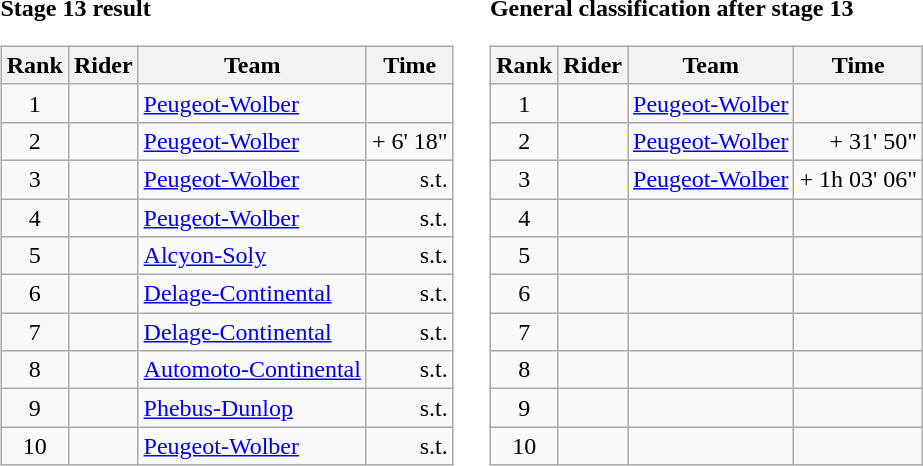<table>
<tr>
<td><strong>Stage 13 result</strong><br><table class="wikitable">
<tr>
<th scope="col">Rank</th>
<th scope="col">Rider</th>
<th scope="col">Team</th>
<th scope="col">Time</th>
</tr>
<tr>
<td style="text-align:center;">1</td>
<td></td>
<td><a href='#'>Peugeot-Wolber</a></td>
<td style="text-align:right;"></td>
</tr>
<tr>
<td style="text-align:center;">2</td>
<td></td>
<td><a href='#'>Peugeot-Wolber</a></td>
<td style="text-align:right;">+ 6' 18"</td>
</tr>
<tr>
<td style="text-align:center;">3</td>
<td></td>
<td><a href='#'>Peugeot-Wolber</a></td>
<td style="text-align:right;">s.t.</td>
</tr>
<tr>
<td style="text-align:center;">4</td>
<td></td>
<td><a href='#'>Peugeot-Wolber</a></td>
<td style="text-align:right;">s.t.</td>
</tr>
<tr>
<td style="text-align:center;">5</td>
<td></td>
<td><a href='#'>Alcyon-Soly</a></td>
<td style="text-align:right;">s.t.</td>
</tr>
<tr>
<td style="text-align:center;">6</td>
<td></td>
<td><a href='#'>Delage-Continental</a></td>
<td style="text-align:right;">s.t.</td>
</tr>
<tr>
<td style="text-align:center;">7</td>
<td></td>
<td><a href='#'>Delage-Continental</a></td>
<td style="text-align:right;">s.t.</td>
</tr>
<tr>
<td style="text-align:center;">8</td>
<td></td>
<td><a href='#'>Automoto-Continental</a></td>
<td style="text-align:right;">s.t.</td>
</tr>
<tr>
<td style="text-align:center;">9</td>
<td></td>
<td><a href='#'>Phebus-Dunlop</a></td>
<td style="text-align:right;">s.t.</td>
</tr>
<tr>
<td style="text-align:center;">10</td>
<td></td>
<td><a href='#'>Peugeot-Wolber</a></td>
<td style="text-align:right;">s.t.</td>
</tr>
</table>
</td>
<td></td>
<td><strong>General classification after stage 13</strong><br><table class="wikitable">
<tr>
<th scope="col">Rank</th>
<th scope="col">Rider</th>
<th scope="col">Team</th>
<th scope="col">Time</th>
</tr>
<tr>
<td style="text-align:center;">1</td>
<td></td>
<td><a href='#'>Peugeot-Wolber</a></td>
<td style="text-align:right;"></td>
</tr>
<tr>
<td style="text-align:center;">2</td>
<td></td>
<td><a href='#'>Peugeot-Wolber</a></td>
<td style="text-align:right;">+ 31' 50"</td>
</tr>
<tr>
<td style="text-align:center;">3</td>
<td></td>
<td><a href='#'>Peugeot-Wolber</a></td>
<td style="text-align:right;">+ 1h 03' 06"</td>
</tr>
<tr>
<td style="text-align:center;">4</td>
<td></td>
<td></td>
<td></td>
</tr>
<tr>
<td style="text-align:center;">5</td>
<td></td>
<td></td>
<td></td>
</tr>
<tr>
<td style="text-align:center;">6</td>
<td></td>
<td></td>
<td></td>
</tr>
<tr>
<td style="text-align:center;">7</td>
<td></td>
<td></td>
<td></td>
</tr>
<tr>
<td style="text-align:center;">8</td>
<td></td>
<td></td>
<td></td>
</tr>
<tr>
<td style="text-align:center;">9</td>
<td></td>
<td></td>
<td></td>
</tr>
<tr>
<td style="text-align:center;">10</td>
<td></td>
<td></td>
<td></td>
</tr>
</table>
</td>
</tr>
</table>
